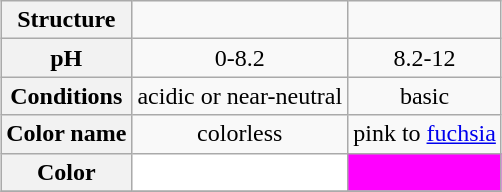<table class="wikitable" style="margin: 1em auto 1em auto; text-align: center;">
<tr>
<th>Structure</th>
<td></td>
<td></td>
</tr>
<tr>
<th>pH</th>
<td>0-8.2</td>
<td>8.2-12</td>
</tr>
<tr>
<th>Conditions</th>
<td>acidic or near-neutral</td>
<td>basic</td>
</tr>
<tr>
<th>Color name</th>
<td>colorless</td>
<td>pink to <a href='#'>fuchsia</a></td>
</tr>
<tr>
<th>Color</th>
<td bgcolor="white"></td>
<td bgcolor="fuchsia"></td>
</tr>
<tr>
</tr>
</table>
